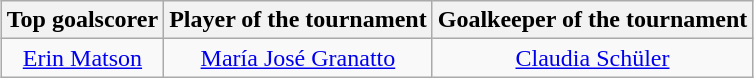<table class=wikitable style="margin:auto; text-align:center">
<tr>
<th>Top goalscorer</th>
<th>Player of the tournament</th>
<th>Goalkeeper of the tournament</th>
</tr>
<tr>
<td> <a href='#'>Erin Matson</a></td>
<td> <a href='#'>María José Granatto</a></td>
<td> <a href='#'>Claudia Schüler</a></td>
</tr>
</table>
